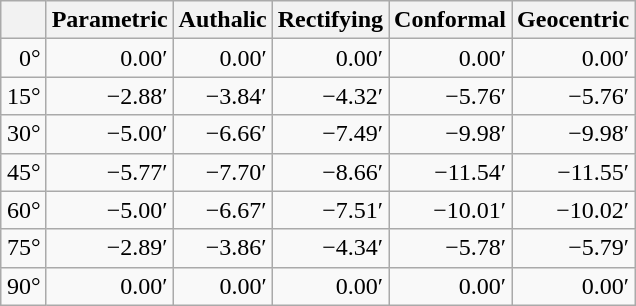<table class="wikitable" style="margin: 1em auto 1em auto; text-align:right;">
<tr>
<th></th>
<th>Parametric<br></th>
<th>Authalic<br></th>
<th>Rectifying<br></th>
<th>Conformal<br></th>
<th>Geocentric<br></th>
</tr>
<tr>
<td>0°</td>
<td>0.00′</td>
<td>0.00′</td>
<td>0.00′</td>
<td>0.00′</td>
<td>0.00′</td>
</tr>
<tr>
<td>15°</td>
<td>−2.88′</td>
<td>−3.84′</td>
<td>−4.32′</td>
<td>−5.76′</td>
<td>−5.76′</td>
</tr>
<tr>
<td>30°</td>
<td>−5.00′</td>
<td>−6.66′</td>
<td>−7.49′</td>
<td>−9.98′</td>
<td>−9.98′</td>
</tr>
<tr>
<td>45°</td>
<td>−5.77′</td>
<td>−7.70′</td>
<td>−8.66′</td>
<td>−11.54′</td>
<td>−11.55′</td>
</tr>
<tr>
<td>60°</td>
<td>−5.00′</td>
<td>−6.67′</td>
<td>−7.51′</td>
<td>−10.01′</td>
<td>−10.02′</td>
</tr>
<tr>
<td>75°</td>
<td>−2.89′</td>
<td>−3.86′</td>
<td>−4.34′</td>
<td>−5.78′</td>
<td>−5.79′</td>
</tr>
<tr>
<td>90°</td>
<td>0.00′</td>
<td>0.00′</td>
<td>0.00′</td>
<td>0.00′</td>
<td>0.00′</td>
</tr>
</table>
